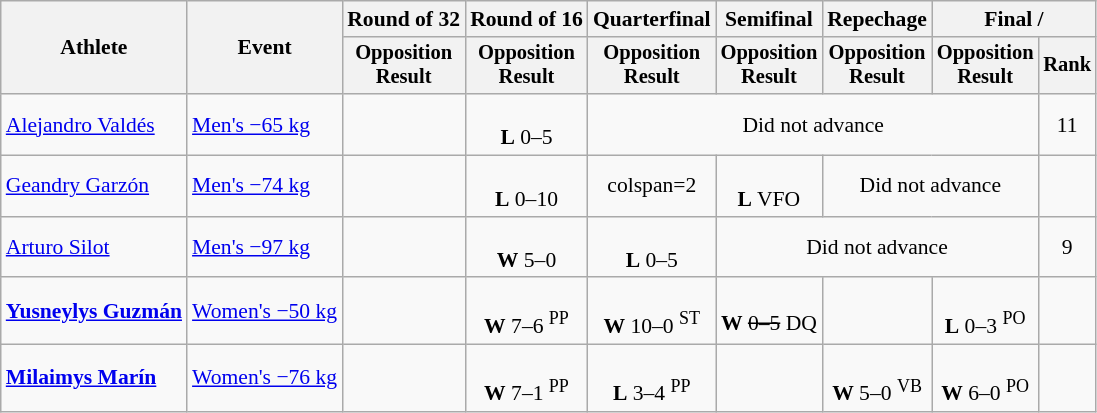<table class="wikitable" style="font-size:90%">
<tr>
<th rowspan=2>Athlete</th>
<th rowspan=2>Event</th>
<th>Round of 32</th>
<th>Round of 16</th>
<th>Quarterfinal</th>
<th>Semifinal</th>
<th>Repechage</th>
<th colspan=2>Final / </th>
</tr>
<tr style="font-size: 95%">
<th>Opposition<br>Result</th>
<th>Opposition<br>Result</th>
<th>Opposition<br>Result</th>
<th>Opposition<br>Result</th>
<th>Opposition<br>Result</th>
<th>Opposition<br>Result</th>
<th>Rank</th>
</tr>
<tr align=center>
<td align=left><a href='#'>Alejandro Valdés</a></td>
<td align=left><a href='#'>Men's −65 kg</a></td>
<td></td>
<td><br><strong>L</strong> 0–5</td>
<td colspan="4">Did not advance</td>
<td>11</td>
</tr>
<tr align=center>
<td align=left><a href='#'>Geandry Garzón</a></td>
<td align=left><a href='#'>Men's −74 kg</a></td>
<td></td>
<td><br><strong>L</strong> 0–10</td>
<td>colspan=2 </td>
<td><br><strong>L</strong> VFO</td>
<td colspan="2">Did not advance</td>
</tr>
<tr align=center>
<td align=left><a href='#'>Arturo Silot</a></td>
<td align=left><a href='#'>Men's −97 kg</a></td>
<td></td>
<td><br><strong>W</strong> 5–0</td>
<td><br><strong>L</strong> 0–5</td>
<td colspan="3">Did not advance</td>
<td>9</td>
</tr>
<tr align=center>
<td align=left><strong><a href='#'>Yusneylys Guzmán</a></strong></td>
<td align=left><a href='#'>Women's −50 kg</a></td>
<td></td>
<td><br><strong>W</strong> 7–6 <sup>PP</sup></td>
<td><br><strong>W</strong> 10–0 <sup>ST</sup></td>
<td><br><strong>W</strong> <s>0–5</s> DQ</td>
<td></td>
<td><br><strong>L</strong> 0–3 <sup>PO</sup></td>
<td></td>
</tr>
<tr align=center>
<td align=left><strong><a href='#'>Milaimys Marín</a></strong></td>
<td align=left><a href='#'>Women's −76 kg</a></td>
<td></td>
<td><br><strong>W</strong> 7–1 <sup>PP</sup></td>
<td><br><strong>L</strong> 3–4 <sup>PP</sup></td>
<td></td>
<td><br><strong>W</strong> 5–0 <sup>VB</sup></td>
<td><br><strong>W</strong> 6–0 <sup>PO</sup></td>
<td></td>
</tr>
</table>
